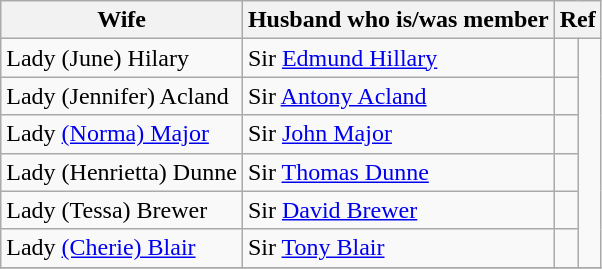<table class="wikitable">
<tr>
<th>Wife</th>
<th>Husband who is/was member</th>
<th colspan=2>Ref</th>
</tr>
<tr>
<td>Lady (June) Hilary</td>
<td>Sir <a href='#'>Edmund Hillary</a></td>
<td></td>
<td rowspan=6></td>
</tr>
<tr>
<td>Lady (Jennifer) Acland</td>
<td>Sir <a href='#'>Antony Acland</a></td>
<td></td>
</tr>
<tr>
<td>Lady <a href='#'>(Norma) Major</a></td>
<td>Sir <a href='#'>John Major</a></td>
<td></td>
</tr>
<tr>
<td>Lady (Henrietta) Dunne</td>
<td>Sir <a href='#'>Thomas Dunne</a></td>
<td></td>
</tr>
<tr>
<td>Lady (Tessa) Brewer</td>
<td>Sir <a href='#'>David Brewer</a></td>
<td></td>
</tr>
<tr>
<td>Lady <a href='#'>(Cherie) Blair</a></td>
<td>Sir <a href='#'>Tony Blair</a></td>
<td></td>
</tr>
<tr>
</tr>
</table>
